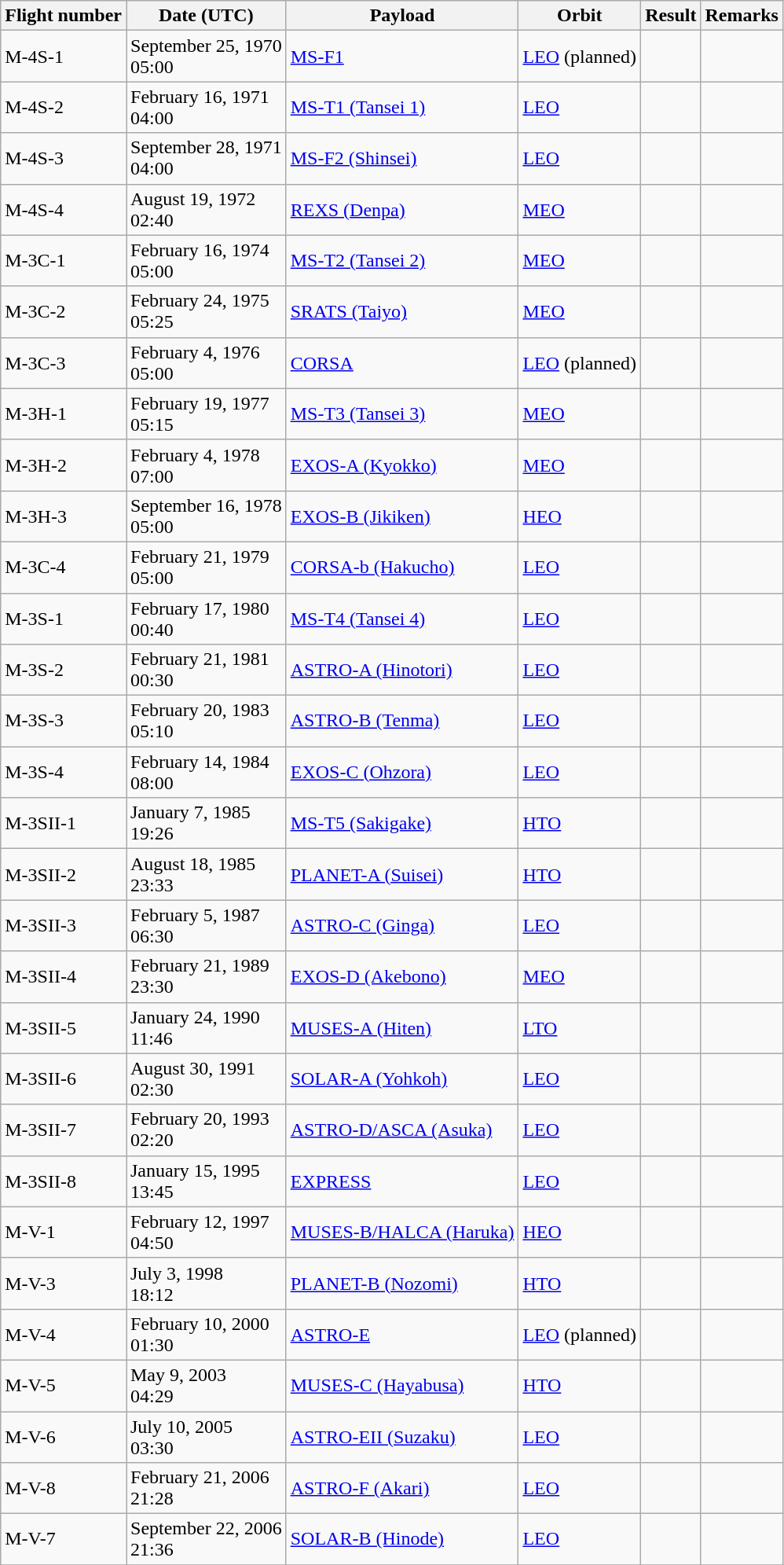<table class="wikitable">
<tr>
<th>Flight number</th>
<th>Date (UTC)</th>
<th>Payload</th>
<th>Orbit</th>
<th>Result</th>
<th>Remarks</th>
</tr>
<tr>
<td>M-4S-1</td>
<td>September 25, 1970<br>05:00</td>
<td><a href='#'>MS-F1</a></td>
<td><a href='#'>LEO</a> (planned)</td>
<td></td>
<td></td>
</tr>
<tr>
<td>M-4S-2</td>
<td>February 16, 1971<br>04:00</td>
<td><a href='#'>MS-T1 (Tansei 1)</a></td>
<td><a href='#'>LEO</a></td>
<td></td>
<td></td>
</tr>
<tr>
<td>M-4S-3</td>
<td>September 28, 1971<br>04:00</td>
<td><a href='#'>MS-F2 (Shinsei)</a></td>
<td><a href='#'>LEO</a></td>
<td></td>
<td></td>
</tr>
<tr>
<td>M-4S-4</td>
<td>August 19, 1972<br>02:40</td>
<td><a href='#'>REXS (Denpa)</a></td>
<td><a href='#'>MEO</a></td>
<td></td>
<td></td>
</tr>
<tr>
<td>M-3C-1</td>
<td>February 16, 1974<br>05:00</td>
<td><a href='#'>MS-T2 (Tansei 2)</a></td>
<td><a href='#'>MEO</a></td>
<td></td>
<td></td>
</tr>
<tr>
<td>M-3C-2</td>
<td>February 24, 1975<br>05:25</td>
<td><a href='#'>SRATS (Taiyo)</a></td>
<td><a href='#'>MEO</a></td>
<td></td>
<td></td>
</tr>
<tr>
<td>M-3C-3</td>
<td>February 4, 1976<br>05:00</td>
<td><a href='#'>CORSA</a></td>
<td><a href='#'>LEO</a>  (planned)</td>
<td></td>
<td></td>
</tr>
<tr>
<td>M-3H-1</td>
<td>February 19, 1977<br>05:15</td>
<td><a href='#'>MS-T3 (Tansei 3)</a></td>
<td><a href='#'>MEO</a></td>
<td></td>
<td></td>
</tr>
<tr>
<td>M-3H-2</td>
<td>February 4, 1978<br>07:00</td>
<td><a href='#'>EXOS-A (Kyokko)</a></td>
<td><a href='#'>MEO</a></td>
<td></td>
<td></td>
</tr>
<tr>
<td>M-3H-3</td>
<td>September 16, 1978<br>05:00</td>
<td><a href='#'>EXOS-B (Jikiken)</a></td>
<td><a href='#'>HEO</a></td>
<td></td>
<td></td>
</tr>
<tr>
<td>M-3C-4</td>
<td>February 21, 1979<br>05:00</td>
<td><a href='#'>CORSA-b (Hakucho)</a></td>
<td><a href='#'>LEO</a></td>
<td></td>
<td></td>
</tr>
<tr>
<td>M-3S-1</td>
<td>February 17, 1980<br>00:40</td>
<td><a href='#'>MS-T4 (Tansei 4)</a></td>
<td><a href='#'>LEO</a></td>
<td></td>
<td></td>
</tr>
<tr>
<td>M-3S-2</td>
<td>February 21, 1981<br>00:30</td>
<td><a href='#'>ASTRO-A (Hinotori)</a></td>
<td><a href='#'>LEO</a></td>
<td></td>
<td></td>
</tr>
<tr>
<td>M-3S-3</td>
<td>February 20, 1983<br>05:10</td>
<td><a href='#'>ASTRO-B (Tenma)</a></td>
<td><a href='#'>LEO</a></td>
<td></td>
<td></td>
</tr>
<tr>
<td>M-3S-4</td>
<td>February 14, 1984<br>08:00</td>
<td><a href='#'>EXOS-C (Ohzora)</a></td>
<td><a href='#'>LEO</a></td>
<td></td>
<td></td>
</tr>
<tr>
<td>M-3SII-1</td>
<td>January 7, 1985<br>19:26</td>
<td><a href='#'>MS-T5 (Sakigake)</a></td>
<td><a href='#'>HTO</a></td>
<td></td>
<td></td>
</tr>
<tr>
<td>M-3SII-2</td>
<td>August 18, 1985<br>23:33</td>
<td><a href='#'>PLANET-A (Suisei)</a></td>
<td><a href='#'>HTO</a></td>
<td></td>
<td></td>
</tr>
<tr>
<td>M-3SII-3</td>
<td>February 5, 1987<br>06:30</td>
<td><a href='#'>ASTRO-C (Ginga)</a></td>
<td><a href='#'>LEO</a></td>
<td></td>
<td></td>
</tr>
<tr>
<td>M-3SII-4</td>
<td>February 21, 1989<br>23:30</td>
<td><a href='#'>EXOS-D (Akebono)</a></td>
<td><a href='#'>MEO</a></td>
<td></td>
<td></td>
</tr>
<tr>
<td>M-3SII-5</td>
<td>January 24, 1990<br>11:46</td>
<td><a href='#'>MUSES-A (Hiten)</a></td>
<td><a href='#'>LTO</a></td>
<td></td>
<td></td>
</tr>
<tr>
<td>M-3SII-6</td>
<td>August 30, 1991<br>02:30</td>
<td><a href='#'>SOLAR-A (Yohkoh)</a></td>
<td><a href='#'>LEO</a></td>
<td></td>
<td></td>
</tr>
<tr>
<td>M-3SII-7</td>
<td>February 20, 1993<br>02:20</td>
<td><a href='#'>ASTRO-D/ASCA (Asuka)</a></td>
<td><a href='#'>LEO</a></td>
<td></td>
<td></td>
</tr>
<tr>
<td>M-3SII-8</td>
<td>January 15, 1995<br>13:45</td>
<td><a href='#'>EXPRESS</a></td>
<td><a href='#'>LEO</a></td>
<td></td>
<td></td>
</tr>
<tr>
<td>M-V-1</td>
<td>February 12, 1997<br>04:50</td>
<td><a href='#'>MUSES-B/HALCA (Haruka)</a></td>
<td><a href='#'>HEO</a></td>
<td></td>
<td></td>
</tr>
<tr>
<td>M-V-3</td>
<td>July 3, 1998<br>18:12</td>
<td><a href='#'>PLANET-B (Nozomi)</a></td>
<td><a href='#'>HTO</a></td>
<td></td>
<td></td>
</tr>
<tr>
<td>M-V-4</td>
<td>February 10, 2000<br>01:30</td>
<td><a href='#'>ASTRO-E</a></td>
<td><a href='#'>LEO</a> (planned)</td>
<td></td>
<td></td>
</tr>
<tr>
<td>M-V-5</td>
<td>May 9, 2003<br>04:29</td>
<td><a href='#'>MUSES-C (Hayabusa)</a></td>
<td><a href='#'>HTO</a></td>
<td></td>
<td></td>
</tr>
<tr>
<td>M-V-6</td>
<td>July 10, 2005<br>03:30</td>
<td><a href='#'>ASTRO-EII (Suzaku)</a></td>
<td><a href='#'>LEO</a></td>
<td></td>
<td></td>
</tr>
<tr>
<td>M-V-8</td>
<td>February 21, 2006<br>21:28</td>
<td><a href='#'>ASTRO-F (Akari)</a></td>
<td><a href='#'>LEO</a></td>
<td></td>
<td></td>
</tr>
<tr>
<td>M-V-7</td>
<td>September 22, 2006<br>21:36</td>
<td><a href='#'>SOLAR-B (Hinode)</a></td>
<td><a href='#'>LEO</a></td>
<td></td>
<td></td>
</tr>
<tr>
</tr>
</table>
